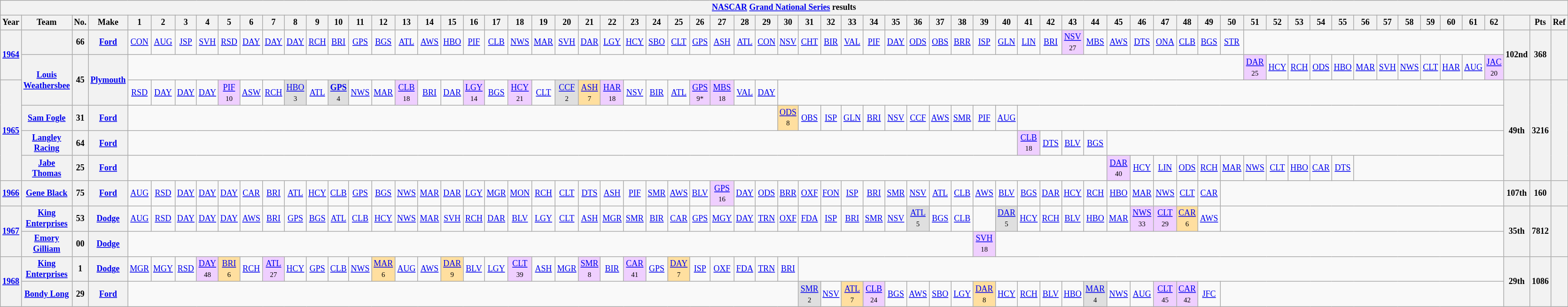<table class="wikitable" style="text-align:center; font-size:75%">
<tr>
<th colspan="69"><a href='#'>NASCAR</a> <a href='#'>Grand National Series</a> results</th>
</tr>
<tr>
<th>Year</th>
<th>Team</th>
<th>No.</th>
<th>Make</th>
<th>1</th>
<th>2</th>
<th>3</th>
<th>4</th>
<th>5</th>
<th>6</th>
<th>7</th>
<th>8</th>
<th>9</th>
<th>10</th>
<th>11</th>
<th>12</th>
<th>13</th>
<th>14</th>
<th>15</th>
<th>16</th>
<th>17</th>
<th>18</th>
<th>19</th>
<th>20</th>
<th>21</th>
<th>22</th>
<th>23</th>
<th>24</th>
<th>25</th>
<th>26</th>
<th>27</th>
<th>28</th>
<th>29</th>
<th>30</th>
<th>31</th>
<th>32</th>
<th>33</th>
<th>34</th>
<th>35</th>
<th>36</th>
<th>37</th>
<th>38</th>
<th>39</th>
<th>40</th>
<th>41</th>
<th>42</th>
<th>43</th>
<th>44</th>
<th>45</th>
<th>46</th>
<th>47</th>
<th>48</th>
<th>49</th>
<th>50</th>
<th>51</th>
<th>52</th>
<th>53</th>
<th>54</th>
<th>55</th>
<th>56</th>
<th>57</th>
<th>58</th>
<th>59</th>
<th>60</th>
<th>61</th>
<th>62</th>
<th></th>
<th>Pts</th>
<th>Ref</th>
</tr>
<tr>
<th rowspan=2><a href='#'>1964</a></th>
<th></th>
<th>66</th>
<th><a href='#'>Ford</a></th>
<td><a href='#'>CON</a></td>
<td><a href='#'>AUG</a></td>
<td><a href='#'>JSP</a></td>
<td><a href='#'>SVH</a></td>
<td><a href='#'>RSD</a></td>
<td><a href='#'>DAY</a></td>
<td><a href='#'>DAY</a></td>
<td><a href='#'>DAY</a></td>
<td><a href='#'>RCH</a></td>
<td><a href='#'>BRI</a></td>
<td><a href='#'>GPS</a></td>
<td><a href='#'>BGS</a></td>
<td><a href='#'>ATL</a></td>
<td><a href='#'>AWS</a></td>
<td><a href='#'>HBO</a></td>
<td><a href='#'>PIF</a></td>
<td><a href='#'>CLB</a></td>
<td><a href='#'>NWS</a></td>
<td><a href='#'>MAR</a></td>
<td><a href='#'>SVH</a></td>
<td><a href='#'>DAR</a></td>
<td><a href='#'>LGY</a></td>
<td><a href='#'>HCY</a></td>
<td><a href='#'>SBO</a></td>
<td><a href='#'>CLT</a></td>
<td><a href='#'>GPS</a></td>
<td><a href='#'>ASH</a></td>
<td><a href='#'>ATL</a></td>
<td><a href='#'>CON</a></td>
<td><a href='#'>NSV</a></td>
<td><a href='#'>CHT</a></td>
<td><a href='#'>BIR</a></td>
<td><a href='#'>VAL</a></td>
<td><a href='#'>PIF</a></td>
<td><a href='#'>DAY</a></td>
<td><a href='#'>ODS</a></td>
<td><a href='#'>OBS</a></td>
<td><a href='#'>BRR</a></td>
<td><a href='#'>ISP</a></td>
<td><a href='#'>GLN</a></td>
<td><a href='#'>LIN</a></td>
<td><a href='#'>BRI</a></td>
<td style="background:#EFCFFF;"><a href='#'>NSV</a><br><small>27</small></td>
<td><a href='#'>MBS</a></td>
<td><a href='#'>AWS</a></td>
<td><a href='#'>DTS</a></td>
<td><a href='#'>ONA</a></td>
<td><a href='#'>CLB</a></td>
<td><a href='#'>BGS</a></td>
<td><a href='#'>STR</a></td>
<td colspan=12></td>
<th rowspan=2>102nd</th>
<th rowspan=2>368</th>
<th rowspan=2></th>
</tr>
<tr>
<th rowspan=2><a href='#'>Louis Weathersbee</a></th>
<th rowspan=2>45</th>
<th rowspan=2><a href='#'>Plymouth</a></th>
<td colspan=50></td>
<td style="background:#EFCFFF;"><a href='#'>DAR</a><br><small>25</small></td>
<td><a href='#'>HCY</a></td>
<td><a href='#'>RCH</a></td>
<td><a href='#'>ODS</a></td>
<td><a href='#'>HBO</a></td>
<td><a href='#'>MAR</a></td>
<td><a href='#'>SVH</a></td>
<td><a href='#'>NWS</a></td>
<td><a href='#'>CLT</a></td>
<td><a href='#'>HAR</a></td>
<td><a href='#'>AUG</a></td>
<td style="background:#EFCFFF;"><a href='#'>JAC</a><br><small>20</small></td>
</tr>
<tr>
<th rowspan=4><a href='#'>1965</a></th>
<td><a href='#'>RSD</a></td>
<td><a href='#'>DAY</a></td>
<td><a href='#'>DAY</a></td>
<td><a href='#'>DAY</a></td>
<td style="background:#EFCFFF;"><a href='#'>PIF</a><br><small>10</small></td>
<td><a href='#'>ASW</a></td>
<td><a href='#'>RCH</a></td>
<td style="background:#DFDFDF;"><a href='#'>HBO</a><br><small>3</small></td>
<td><a href='#'>ATL</a></td>
<td style="background:#DFDFDF;"><strong><a href='#'>GPS</a></strong><br><small>4</small></td>
<td><a href='#'>NWS</a></td>
<td><a href='#'>MAR</a></td>
<td style="background:#EFCFFF;"><a href='#'>CLB</a><br><small>18</small></td>
<td><a href='#'>BRI</a></td>
<td><a href='#'>DAR</a></td>
<td style="background:#EFCFFF;"><a href='#'>LGY</a><br><small>14</small></td>
<td><a href='#'>BGS</a></td>
<td style="background:#EFCFFF;"><a href='#'>HCY</a><br><small>21</small></td>
<td><a href='#'>CLT</a></td>
<td style="background:#DFDFDF;"><a href='#'>CCF</a><br><small>2</small></td>
<td style="background:#FFDF9F;"><a href='#'>ASH</a><br><small>7</small></td>
<td style="background:#EFCFFF;"><a href='#'>HAR</a><br><small>18</small></td>
<td><a href='#'>NSV</a></td>
<td><a href='#'>BIR</a></td>
<td><a href='#'>ATL</a></td>
<td style="background:#EFCFFF;"><a href='#'>GPS</a><br><small>9*</small></td>
<td style="background:#EFCFFF;"><a href='#'>MBS</a><br><small>18</small></td>
<td><a href='#'>VAL</a></td>
<td><a href='#'>DAY</a></td>
<td colspan=33></td>
<th rowspan=4>49th</th>
<th rowspan=4>3216</th>
<th rowspan=4></th>
</tr>
<tr>
<th><a href='#'>Sam Fogle</a></th>
<th>31</th>
<th><a href='#'>Ford</a></th>
<td colspan=29></td>
<td style="background:#FFDF9F;"><a href='#'>ODS</a><br><small>8</small></td>
<td><a href='#'>OBS</a></td>
<td><a href='#'>ISP</a></td>
<td><a href='#'>GLN</a></td>
<td><a href='#'>BRI</a></td>
<td><a href='#'>NSV</a></td>
<td><a href='#'>CCF</a></td>
<td><a href='#'>AWS</a></td>
<td><a href='#'>SMR</a></td>
<td><a href='#'>PIF</a></td>
<td><a href='#'>AUG</a></td>
<td colspan=22></td>
</tr>
<tr>
<th><a href='#'>Langley Racing</a></th>
<th>64</th>
<th><a href='#'>Ford</a></th>
<td colspan=40></td>
<td style="background:#EFCFFF;"><a href='#'>CLB</a><br><small>18</small></td>
<td><a href='#'>DTS</a></td>
<td><a href='#'>BLV</a></td>
<td><a href='#'>BGS</a></td>
<td colspan=18></td>
</tr>
<tr>
<th><a href='#'>Jabe Thomas</a></th>
<th>25</th>
<th><a href='#'>Ford</a></th>
<td colspan=44></td>
<td style="background:#EFCFFF;"><a href='#'>DAR</a><br><small>40</small></td>
<td><a href='#'>HCY</a></td>
<td><a href='#'>LIN</a></td>
<td><a href='#'>ODS</a></td>
<td><a href='#'>RCH</a></td>
<td><a href='#'>MAR</a></td>
<td><a href='#'>NWS</a></td>
<td><a href='#'>CLT</a></td>
<td><a href='#'>HBO</a></td>
<td><a href='#'>CAR</a></td>
<td><a href='#'>DTS</a></td>
<td colspan=7></td>
</tr>
<tr>
<th><a href='#'>1966</a></th>
<th><a href='#'>Gene Black</a></th>
<th>75</th>
<th><a href='#'>Ford</a></th>
<td><a href='#'>AUG</a></td>
<td><a href='#'>RSD</a></td>
<td><a href='#'>DAY</a></td>
<td><a href='#'>DAY</a></td>
<td><a href='#'>DAY</a></td>
<td><a href='#'>CAR</a></td>
<td><a href='#'>BRI</a></td>
<td><a href='#'>ATL</a></td>
<td><a href='#'>HCY</a></td>
<td><a href='#'>CLB</a></td>
<td><a href='#'>GPS</a></td>
<td><a href='#'>BGS</a></td>
<td><a href='#'>NWS</a></td>
<td><a href='#'>MAR</a></td>
<td><a href='#'>DAR</a></td>
<td><a href='#'>LGY</a></td>
<td><a href='#'>MGR</a></td>
<td><a href='#'>MON</a></td>
<td><a href='#'>RCH</a></td>
<td><a href='#'>CLT</a></td>
<td><a href='#'>DTS</a></td>
<td><a href='#'>ASH</a></td>
<td><a href='#'>PIF</a></td>
<td><a href='#'>SMR</a></td>
<td><a href='#'>AWS</a></td>
<td><a href='#'>BLV</a></td>
<td style="background:#EFCFFF;"><a href='#'>GPS</a><br><small>16</small></td>
<td><a href='#'>DAY</a></td>
<td><a href='#'>ODS</a></td>
<td><a href='#'>BRR</a></td>
<td><a href='#'>OXF</a></td>
<td><a href='#'>FON</a></td>
<td><a href='#'>ISP</a></td>
<td><a href='#'>BRI</a></td>
<td><a href='#'>SMR</a></td>
<td><a href='#'>NSV</a></td>
<td><a href='#'>ATL</a></td>
<td><a href='#'>CLB</a></td>
<td><a href='#'>AWS</a></td>
<td><a href='#'>BLV</a></td>
<td><a href='#'>BGS</a></td>
<td><a href='#'>DAR</a></td>
<td><a href='#'>HCY</a></td>
<td><a href='#'>RCH</a></td>
<td><a href='#'>HBO</a></td>
<td><a href='#'>MAR</a></td>
<td><a href='#'>NWS</a></td>
<td><a href='#'>CLT</a></td>
<td><a href='#'>CAR</a></td>
<td colspan=13></td>
<th>107th</th>
<th>160</th>
<th></th>
</tr>
<tr>
<th rowspan=2><a href='#'>1967</a></th>
<th><a href='#'>King Enterprises</a></th>
<th>53</th>
<th><a href='#'>Dodge</a></th>
<td><a href='#'>AUG</a></td>
<td><a href='#'>RSD</a></td>
<td><a href='#'>DAY</a></td>
<td><a href='#'>DAY</a></td>
<td><a href='#'>DAY</a></td>
<td><a href='#'>AWS</a></td>
<td><a href='#'>BRI</a></td>
<td><a href='#'>GPS</a></td>
<td><a href='#'>BGS</a></td>
<td><a href='#'>ATL</a></td>
<td><a href='#'>CLB</a></td>
<td><a href='#'>HCY</a></td>
<td><a href='#'>NWS</a></td>
<td><a href='#'>MAR</a></td>
<td><a href='#'>SVH</a></td>
<td><a href='#'>RCH</a></td>
<td><a href='#'>DAR</a></td>
<td><a href='#'>BLV</a></td>
<td><a href='#'>LGY</a></td>
<td><a href='#'>CLT</a></td>
<td><a href='#'>ASH</a></td>
<td><a href='#'>MGR</a></td>
<td><a href='#'>SMR</a></td>
<td><a href='#'>BIR</a></td>
<td><a href='#'>CAR</a></td>
<td><a href='#'>GPS</a></td>
<td><a href='#'>MGY</a></td>
<td><a href='#'>DAY</a></td>
<td><a href='#'>TRN</a></td>
<td><a href='#'>OXF</a></td>
<td><a href='#'>FDA</a></td>
<td><a href='#'>ISP</a></td>
<td><a href='#'>BRI</a></td>
<td><a href='#'>SMR</a></td>
<td><a href='#'>NSV</a></td>
<td style="background:#DFDFDF;"><a href='#'>ATL</a><br><small>5</small></td>
<td><a href='#'>BGS</a></td>
<td><a href='#'>CLB</a></td>
<td></td>
<td style="background:#DFDFDF;"><a href='#'>DAR</a><br><small>5</small></td>
<td><a href='#'>HCY</a></td>
<td><a href='#'>RCH</a></td>
<td><a href='#'>BLV</a></td>
<td><a href='#'>HBO</a></td>
<td><a href='#'>MAR</a></td>
<td style="background:#EFCFFF;"><a href='#'>NWS</a><br><small>33</small></td>
<td style="background:#EFCFFF;"><a href='#'>CLT</a><br><small>29</small></td>
<td style="background:#FFDF9F;"><a href='#'>CAR</a><br><small>6</small></td>
<td><a href='#'>AWS</a></td>
<td colspan=13></td>
<th rowspan=2>35th</th>
<th rowspan=2>7812</th>
<th rowspan=2></th>
</tr>
<tr>
<th><a href='#'>Emory Gilliam</a></th>
<th>00</th>
<th><a href='#'>Dodge</a></th>
<td colspan=38></td>
<td style="background:#EFCFFF;"><a href='#'>SVH</a><br><small>18</small></td>
<td colspan=23></td>
</tr>
<tr>
<th rowspan=2><a href='#'>1968</a></th>
<th><a href='#'>King Enterprises</a></th>
<th>1</th>
<th><a href='#'>Dodge</a></th>
<td><a href='#'>MGR</a></td>
<td><a href='#'>MGY</a></td>
<td><a href='#'>RSD</a></td>
<td style="background:#EFCFFF;"><a href='#'>DAY</a><br><small>48</small></td>
<td style="background:#FFDF9F;"><a href='#'>BRI</a><br><small>6</small></td>
<td><a href='#'>RCH</a></td>
<td style="background:#EFCFFF;"><a href='#'>ATL</a><br><small>27</small></td>
<td><a href='#'>HCY</a></td>
<td><a href='#'>GPS</a></td>
<td><a href='#'>CLB</a></td>
<td><a href='#'>NWS</a></td>
<td style="background:#FFDF9F;"><a href='#'>MAR</a><br><small>6</small></td>
<td><a href='#'>AUG</a></td>
<td><a href='#'>AWS</a></td>
<td style="background:#FFDF9F;"><a href='#'>DAR</a><br><small>9</small></td>
<td><a href='#'>BLV</a></td>
<td><a href='#'>LGY</a></td>
<td style="background:#EFCFFF;"><a href='#'>CLT</a><br><small>39</small></td>
<td><a href='#'>ASH</a></td>
<td><a href='#'>MGR</a></td>
<td style="background:#EFCFFF;"><a href='#'>SMR</a><br><small>8</small></td>
<td><a href='#'>BIR</a></td>
<td style="background:#EFCFFF;"><a href='#'>CAR</a><br><small>41</small></td>
<td><a href='#'>GPS</a></td>
<td style="background:#FFDF9F;"><a href='#'>DAY</a><br><small>7</small></td>
<td><a href='#'>ISP</a></td>
<td><a href='#'>OXF</a></td>
<td><a href='#'>FDA</a></td>
<td><a href='#'>TRN</a></td>
<td><a href='#'>BRI</a></td>
<td colspan=32></td>
<th rowspan=2>29th</th>
<th rowspan=2>1086</th>
<th rowspan=2></th>
</tr>
<tr>
<th><a href='#'>Bondy Long</a></th>
<th>29</th>
<th><a href='#'>Ford</a></th>
<td colspan=30></td>
<td style="background:#DFDFDF;"><a href='#'>SMR</a><br><small>2</small></td>
<td><a href='#'>NSV</a></td>
<td style="background:#FFDF9F;"><a href='#'>ATL</a><br><small>7</small></td>
<td style="background:#EFCFFF;"><a href='#'>CLB</a><br><small>24</small></td>
<td><a href='#'>BGS</a></td>
<td><a href='#'>AWS</a></td>
<td><a href='#'>SBO</a></td>
<td><a href='#'>LGY</a></td>
<td style="background:#FFDF9F;"><a href='#'>DAR</a><br><small>8</small></td>
<td><a href='#'>HCY</a></td>
<td><a href='#'>RCH</a></td>
<td><a href='#'>BLV</a></td>
<td><a href='#'>HBO</a></td>
<td style="background:#DFDFDF;"><a href='#'>MAR</a><br><small>4</small></td>
<td><a href='#'>NWS</a></td>
<td><a href='#'>AUG</a></td>
<td style="background:#EFCFFF;"><a href='#'>CLT</a><br><small>45</small></td>
<td style="background:#EFCFFF;"><a href='#'>CAR</a><br><small>42</small></td>
<td><a href='#'>JFC</a></td>
<td colspan=13></td>
</tr>
</table>
